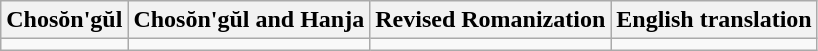<table class="wikitable">
<tr>
<th>Chosŏn'gŭl</th>
<th>Chosŏn'gŭl and Hanja</th>
<th>Revised Romanization</th>
<th>English translation</th>
</tr>
<tr>
<td></td>
<td></td>
<td></td>
<td></td>
</tr>
</table>
